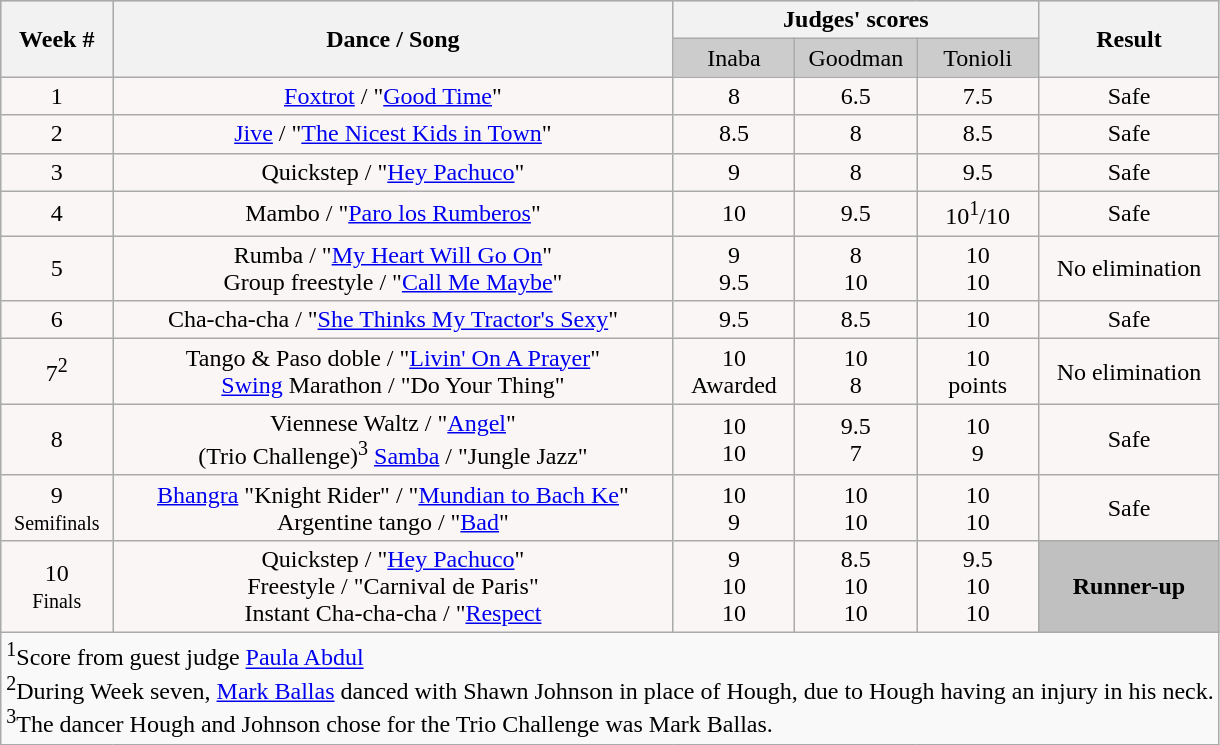<table class="wikitable collapsible collapsed">
<tr style="text-align: center; background:#ccc;">
<th rowspan="2">Week #</th>
<th rowspan="2">Dance / Song</th>
<th colspan="3">Judges' scores</th>
<th rowspan="2">Result</th>
</tr>
<tr style="text-align: center; background:#ccc;">
<td style="width:10%; ">Inaba</td>
<td style="width:10%; ">Goodman</td>
<td style="width:10%; ">Tonioli</td>
</tr>
<tr style="text-align:center; background:#faf6f6;">
<td>1</td>
<td><a href='#'>Foxtrot</a> / "<a href='#'>Good Time</a>"</td>
<td>8</td>
<td>6.5</td>
<td>7.5</td>
<td>Safe</td>
</tr>
<tr style="text-align: center; background:#faf6f6;">
<td>2</td>
<td><a href='#'>Jive</a> / "<a href='#'>The Nicest Kids in Town</a>"</td>
<td>8.5</td>
<td>8</td>
<td>8.5</td>
<td>Safe</td>
</tr>
<tr style="text-align: center; background:#faf6f6;">
<td>3</td>
<td>Quickstep / "<a href='#'>Hey Pachuco</a>"</td>
<td>9</td>
<td>8</td>
<td>9.5</td>
<td>Safe</td>
</tr>
<tr style="text-align: center; background:#faf6f6;">
<td>4</td>
<td>Mambo / "<a href='#'>Paro los Rumberos</a>"</td>
<td>10</td>
<td>9.5</td>
<td>10<sup>1</sup>/10</td>
<td>Safe</td>
</tr>
<tr style="text-align: center; background:#faf6f6;">
<td>5</td>
<td>Rumba / "<a href='#'>My Heart Will Go On</a>"<br>Group freestyle / "<a href='#'>Call Me Maybe</a>"</td>
<td>9<br>9.5</td>
<td>8<br>10</td>
<td>10<br>10</td>
<td>No elimination</td>
</tr>
<tr style="text-align: center; background:#faf6f6;">
<td>6</td>
<td>Cha-cha-cha / "<a href='#'>She Thinks My Tractor's Sexy</a>"</td>
<td>9.5</td>
<td>8.5</td>
<td>10</td>
<td>Safe</td>
</tr>
<tr style="text-align: center; background:#faf6f6;">
<td>7<sup>2</sup></td>
<td>Tango & Paso doble / "<a href='#'>Livin' On A Prayer</a>"<br><a href='#'>Swing</a> Marathon / "Do Your Thing"</td>
<td>10<br>Awarded</td>
<td>10<br>8</td>
<td>10<br>points</td>
<td>No elimination</td>
</tr>
<tr style="text-align: center; background:#faf6f6;">
<td>8</td>
<td>Viennese Waltz / "<a href='#'>Angel</a>"<br>(Trio Challenge)<sup>3</sup> <a href='#'>Samba</a> / "Jungle Jazz"</td>
<td>10<br>10</td>
<td>9.5<br>7</td>
<td>10<br>9</td>
<td>Safe</td>
</tr>
<tr style="text-align: center; background:#faf6f6;">
<td>9<br><small>Semifinals</small></td>
<td><a href='#'>Bhangra</a> "Knight Rider" / "<a href='#'>Mundian to Bach Ke</a>"<br>Argentine tango / "<a href='#'>Bad</a>"</td>
<td>10<br>9</td>
<td>10<br>10</td>
<td>10<br>10</td>
<td>Safe</td>
</tr>
<tr style="text-align: center; background:#faf6f6;">
<td>10<br><small>Finals</small></td>
<td>Quickstep / "<a href='#'>Hey Pachuco</a>"<br>Freestyle / "Carnival de Paris"<br>Instant Cha-cha-cha / "<a href='#'>Respect</a></td>
<td>9<br>10<br>10</td>
<td>8.5<br>10<br>10</td>
<td>9.5<br>10<br>10</td>
<th style="background:silver;">Runner-up</th>
</tr>
<tr>
<td colspan="6" style="background:faf6f6; text-align:left;"><sup>1</sup>Score from guest judge <a href='#'>Paula Abdul</a><br><sup>2</sup>During Week seven, <a href='#'>Mark Ballas</a> danced with Shawn Johnson in place of Hough, due to Hough having an injury in his neck.<br><sup>3</sup>The dancer Hough and Johnson chose for the Trio Challenge was Mark Ballas.</td>
</tr>
</table>
